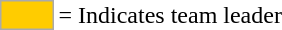<table>
<tr>
<td style="background-color:#FFCC00; border:1px solid #aaaaaa; width:2em;"></td>
<td>= Indicates team leader</td>
</tr>
</table>
